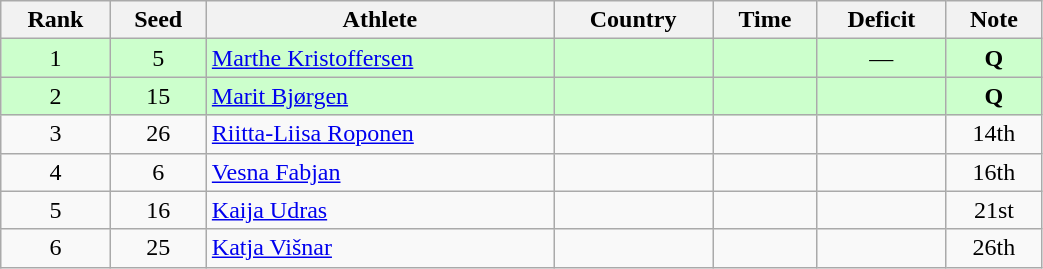<table class="wikitable sortable" style="text-align:center" width=55%>
<tr>
<th>Rank</th>
<th>Seed</th>
<th>Athlete</th>
<th>Country</th>
<th>Time</th>
<th>Deficit</th>
<th>Note</th>
</tr>
<tr bgcolor=ccffcc>
<td>1</td>
<td>5</td>
<td align=left><a href='#'>Marthe Kristoffersen</a></td>
<td align=left></td>
<td></td>
<td>—</td>
<td><strong>Q</strong></td>
</tr>
<tr bgcolor=ccffcc>
<td>2</td>
<td>15</td>
<td align=left><a href='#'>Marit Bjørgen</a></td>
<td align=left></td>
<td></td>
<td></td>
<td><strong>Q</strong></td>
</tr>
<tr>
<td>3</td>
<td>26</td>
<td align=left><a href='#'>Riitta-Liisa Roponen</a></td>
<td align=left></td>
<td></td>
<td></td>
<td>14th</td>
</tr>
<tr>
<td>4</td>
<td>6</td>
<td align=left><a href='#'>Vesna Fabjan</a></td>
<td align=left></td>
<td></td>
<td></td>
<td>16th</td>
</tr>
<tr>
<td>5</td>
<td>16</td>
<td align=left><a href='#'>Kaija Udras</a></td>
<td align=left></td>
<td></td>
<td></td>
<td>21st</td>
</tr>
<tr>
<td>6</td>
<td>25</td>
<td align=left><a href='#'>Katja Višnar</a></td>
<td align=left></td>
<td></td>
<td></td>
<td>26th</td>
</tr>
</table>
